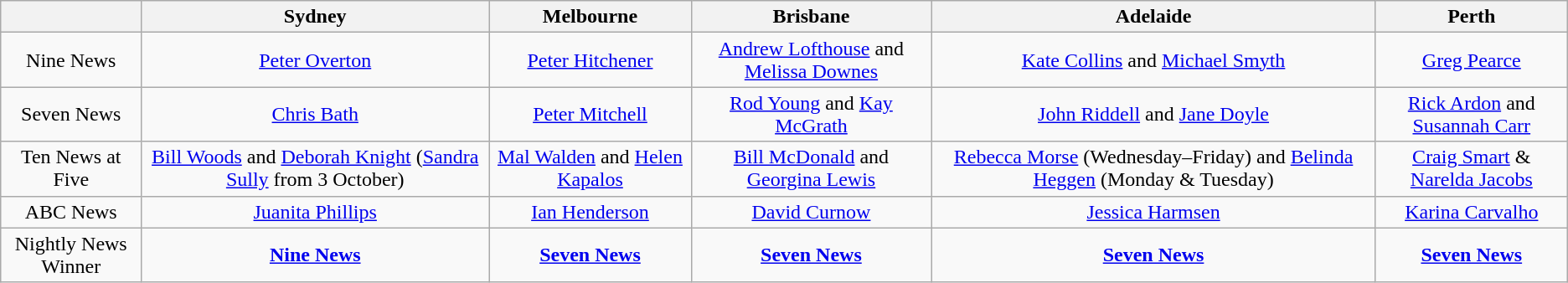<table class="wikitable">
<tr>
<th></th>
<th>Sydney</th>
<th>Melbourne</th>
<th>Brisbane</th>
<th>Adelaide</th>
<th>Perth</th>
</tr>
<tr style="text-align:center">
<td>Nine News</td>
<td><a href='#'>Peter Overton</a></td>
<td><a href='#'>Peter Hitchener</a></td>
<td><a href='#'>Andrew Lofthouse</a> and <a href='#'>Melissa Downes</a></td>
<td><a href='#'>Kate Collins</a> and <a href='#'>Michael Smyth</a></td>
<td><a href='#'>Greg Pearce</a></td>
</tr>
<tr style="text-align:center">
<td>Seven News</td>
<td><a href='#'>Chris Bath</a></td>
<td><a href='#'>Peter Mitchell</a></td>
<td><a href='#'>Rod Young</a> and <a href='#'>Kay McGrath</a></td>
<td><a href='#'>John Riddell</a> and <a href='#'>Jane Doyle</a></td>
<td><a href='#'>Rick Ardon</a> and <a href='#'>Susannah Carr</a></td>
</tr>
<tr style="text-align:center">
<td>Ten News at Five</td>
<td><a href='#'>Bill Woods</a> and <a href='#'>Deborah Knight</a> (<a href='#'>Sandra Sully</a> from 3 October)</td>
<td><a href='#'>Mal Walden</a> and <a href='#'>Helen Kapalos</a></td>
<td><a href='#'>Bill McDonald</a> and <a href='#'>Georgina Lewis</a></td>
<td><a href='#'>Rebecca Morse</a> (Wednesday–Friday) and <a href='#'>Belinda Heggen</a> (Monday & Tuesday)</td>
<td><a href='#'>Craig Smart</a> & <a href='#'>Narelda Jacobs</a></td>
</tr>
<tr style="text-align:center">
<td>ABC News</td>
<td><a href='#'>Juanita Phillips</a></td>
<td><a href='#'>Ian Henderson</a></td>
<td><a href='#'>David Curnow</a></td>
<td><a href='#'>Jessica Harmsen</a></td>
<td><a href='#'>Karina Carvalho</a></td>
</tr>
<tr style="text-align:center">
<td>Nightly News Winner</td>
<td><strong><a href='#'>Nine News</a></strong></td>
<td><strong><a href='#'>Seven News</a></strong></td>
<td><strong><a href='#'>Seven News</a></strong></td>
<td><strong><a href='#'>Seven News</a></strong></td>
<td><strong><a href='#'>Seven News</a></strong></td>
</tr>
</table>
